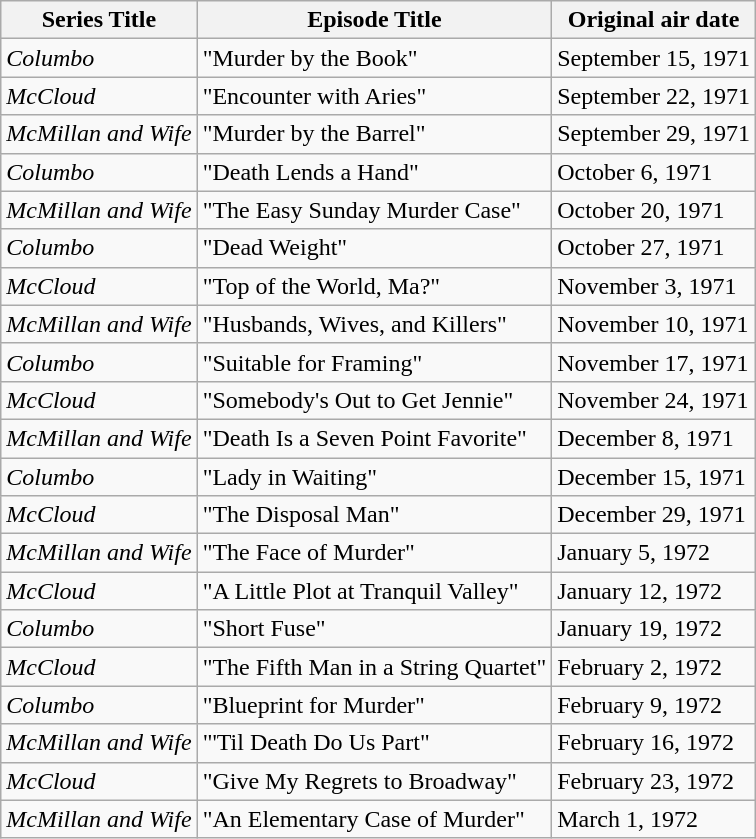<table class="wikitable">
<tr>
<th>Series Title</th>
<th>Episode Title</th>
<th>Original air date</th>
</tr>
<tr>
<td><em>Columbo</em></td>
<td>"Murder by the Book"</td>
<td>September 15, 1971</td>
</tr>
<tr>
<td><em>McCloud</em></td>
<td>"Encounter with Aries"</td>
<td>September 22, 1971</td>
</tr>
<tr>
<td><em>McMillan and Wife</em></td>
<td>"Murder by the Barrel"</td>
<td>September 29, 1971</td>
</tr>
<tr>
<td><em>Columbo</em></td>
<td>"Death Lends a Hand"</td>
<td>October 6, 1971</td>
</tr>
<tr>
<td><em>McMillan and Wife</em></td>
<td>"The Easy Sunday Murder Case"</td>
<td>October 20, 1971</td>
</tr>
<tr>
<td><em>Columbo</em></td>
<td>"Dead Weight"</td>
<td>October 27, 1971</td>
</tr>
<tr>
<td><em>McCloud</em></td>
<td>"Top of the World, Ma?"</td>
<td>November 3, 1971</td>
</tr>
<tr>
<td><em>McMillan and Wife</em></td>
<td>"Husbands, Wives, and Killers"</td>
<td>November 10, 1971</td>
</tr>
<tr>
<td><em>Columbo</em></td>
<td>"Suitable for Framing"</td>
<td>November 17, 1971</td>
</tr>
<tr>
<td><em>McCloud</em></td>
<td>"Somebody's Out to Get Jennie"</td>
<td>November 24, 1971</td>
</tr>
<tr>
<td><em>McMillan and Wife</em></td>
<td>"Death Is a Seven Point Favorite"</td>
<td>December 8, 1971</td>
</tr>
<tr>
<td><em>Columbo</em></td>
<td>"Lady in Waiting"</td>
<td>December 15, 1971</td>
</tr>
<tr>
<td><em>McCloud</em></td>
<td>"The Disposal Man"</td>
<td>December 29, 1971</td>
</tr>
<tr>
<td><em>McMillan and Wife</em></td>
<td>"The Face of Murder"</td>
<td>January 5, 1972</td>
</tr>
<tr>
<td><em>McCloud</em></td>
<td>"A Little Plot at Tranquil Valley"</td>
<td>January 12, 1972</td>
</tr>
<tr>
<td><em>Columbo</em></td>
<td>"Short Fuse"</td>
<td>January 19, 1972</td>
</tr>
<tr>
<td><em>McCloud</em></td>
<td>"The Fifth Man in a String Quartet"</td>
<td>February 2, 1972</td>
</tr>
<tr>
<td><em>Columbo</em></td>
<td>"Blueprint for Murder"</td>
<td>February 9, 1972</td>
</tr>
<tr>
<td><em>McMillan and Wife</em></td>
<td>"'Til Death Do Us Part"</td>
<td>February 16, 1972</td>
</tr>
<tr>
<td><em>McCloud</em></td>
<td>"Give My Regrets to Broadway"</td>
<td>February 23, 1972</td>
</tr>
<tr>
<td><em>McMillan and Wife</em></td>
<td>"An Elementary Case of Murder"</td>
<td>March 1, 1972</td>
</tr>
</table>
